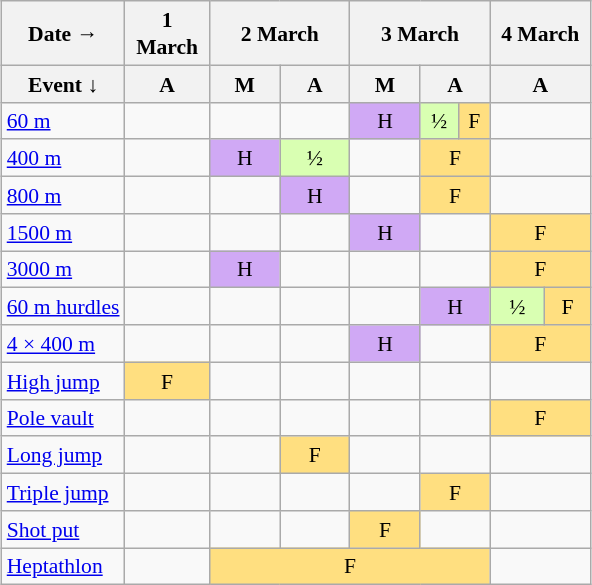<table class="wikitable" style="margin:0.5em auto; font-size:90%; line-height:1.25em;">
<tr align="center">
<th>Date →</th>
<th width="50px">1 March</th>
<th width="40px" colspan=2>2 March</th>
<th width="40px" colspan=3>3 March</th>
<th width="60px" colspan=2>4 March</th>
</tr>
<tr>
<th>Event ↓</th>
<th width="50px">A</th>
<th width="40px">M</th>
<th width="40px" colspan=1>A</th>
<th width="40px">M</th>
<th width="40px" colspan=2>A</th>
<th width="60px" colspan="2">A</th>
</tr>
<tr align="center">
<td align="left"><a href='#'>60 m</a></td>
<td></td>
<td></td>
<td></td>
<td bgcolor="#D0A9F5" colspan=1>H</td>
<td bgcolor="#D9FFB2" colspan=1>½</td>
<td bgcolor="#FFDF80" colspan=1>F</td>
<td colspan=2></td>
</tr>
<tr align="center">
<td align="left"><a href='#'>400 m</a></td>
<td></td>
<td bgcolor="#D0A9F5">H</td>
<td bgcolor="#D9FFB2">½</td>
<td></td>
<td bgcolor="#FFDF80" colspan=2>F</td>
<td colspan="2"></td>
</tr>
<tr align="center">
<td align="left"><a href='#'>800 m</a></td>
<td></td>
<td></td>
<td bgcolor="#D0A9F5">H</td>
<td></td>
<td bgcolor="#FFDF80" colspan=2>F</td>
<td colspan="2"></td>
</tr>
<tr align="center">
<td align="left"><a href='#'>1500 m</a></td>
<td></td>
<td></td>
<td></td>
<td bgcolor="#D0A9F5">H</td>
<td colspan=2></td>
<td bgcolor="#FFDF80" colspan="2">F</td>
</tr>
<tr align="center">
<td align="left"><a href='#'>3000 m</a></td>
<td></td>
<td bgcolor="#D0A9F5">H</td>
<td></td>
<td></td>
<td colspan=2></td>
<td bgcolor="#FFDF80" colspan="2">F</td>
</tr>
<tr align="center">
<td align="left"><a href='#'>60 m hurdles</a></td>
<td></td>
<td></td>
<td></td>
<td colspan=1></td>
<td bgcolor="#D0A9F5" colspan=2>H</td>
<td bgcolor="#D9FFB2">½</td>
<td bgcolor="#FFDF80">F</td>
</tr>
<tr align="center">
<td align="left"><a href='#'>4 × 400 m</a></td>
<td></td>
<td></td>
<td></td>
<td bgcolor="#D0A9F5">H</td>
<td colspan=2></td>
<td bgcolor="#FFDF80" colspan="2">F</td>
</tr>
<tr align="center">
<td align="left"><a href='#'>High jump</a></td>
<td bgcolor="#FFDF80">F</td>
<td></td>
<td></td>
<td></td>
<td colspan=2></td>
<td colspan="2"></td>
</tr>
<tr align="center">
<td align="left"><a href='#'>Pole vault</a></td>
<td></td>
<td></td>
<td></td>
<td></td>
<td colspan=2></td>
<td bgcolor="#FFDF80" colspan="2">F</td>
</tr>
<tr align="center">
<td align="left"><a href='#'>Long jump</a></td>
<td></td>
<td></td>
<td bgcolor="#FFDF80" colspan="1">F</td>
<td></td>
<td colspan="2"></td>
<td colspan="2"></td>
</tr>
<tr align="center">
<td align="left"><a href='#'>Triple jump</a></td>
<td></td>
<td></td>
<td></td>
<td></td>
<td bgcolor="#FFDF80" colspan=2>F</td>
<td colspan="2"></td>
</tr>
<tr align="center">
<td align="left"><a href='#'>Shot put</a></td>
<td></td>
<td></td>
<td></td>
<td bgcolor="#FFDF80" colspan=1>F</td>
<td colspan=2></td>
<td colspan=2></td>
</tr>
<tr align="center">
<td align="left"><a href='#'>Heptathlon</a></td>
<td></td>
<td bgcolor="#FFDF80" colspan=5>F</td>
<td colspan="2"></td>
</tr>
</table>
